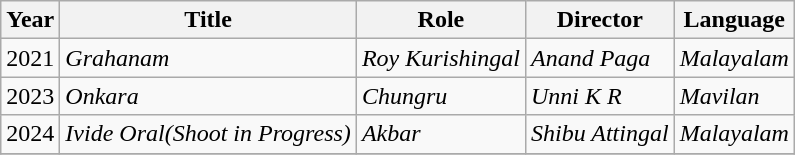<table class="wikitable sortable">
<tr>
<th>Year</th>
<th>Title</th>
<th>Role</th>
<th>Director</th>
<th>Language</th>
</tr>
<tr>
<td>2021</td>
<td><em>Grahanam</em></td>
<td><em>Roy Kurishingal</em></td>
<td><em>Anand Paga</em></td>
<td><em>Malayalam</em></td>
</tr>
<tr>
<td>2023</td>
<td><em>Onkara</em></td>
<td><em>Chungru</em></td>
<td><em>Unni K R</em></td>
<td><em>Mavilan</em></td>
</tr>
<tr>
<td>2024</td>
<td><em>Ivide Oral(Shoot in Progress)</em></td>
<td><em> Akbar </em></td>
<td><em>  Shibu Attingal </em></td>
<td><em>Malayalam</em></td>
</tr>
<tr>
</tr>
</table>
